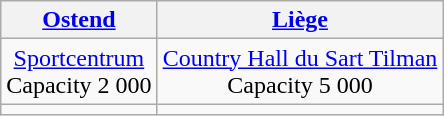<table class="wikitable" style="text-align:center;">
<tr>
<th><a href='#'>Ostend</a></th>
<th><a href='#'>Liège</a></th>
</tr>
<tr>
<td><a href='#'>Sportcentrum</a><br>Capacity 2 000</td>
<td><a href='#'>Country Hall du Sart Tilman</a><br>Capacity 5 000</td>
</tr>
<tr>
<td></td>
<td></td>
</tr>
</table>
